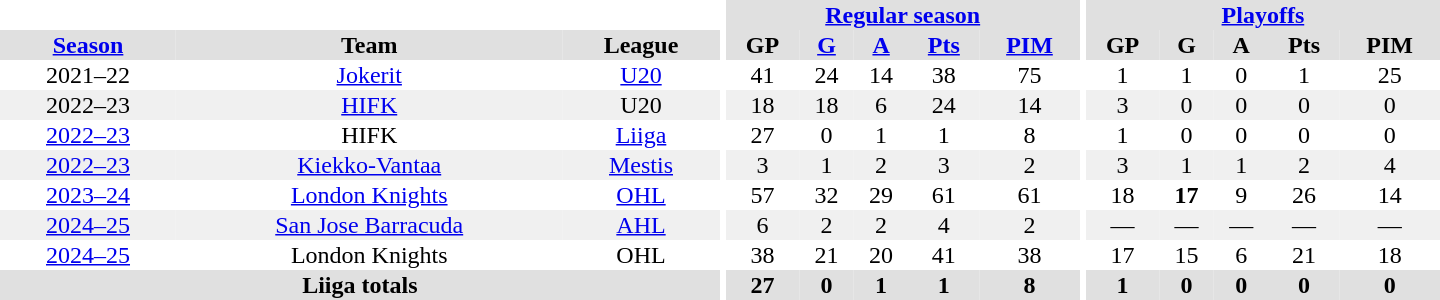<table border="0" cellpadding="1" cellspacing="0" style="text-align:center; width:60em">
<tr bgcolor="#e0e0e0">
<th colspan="3" bgcolor="#ffffff"></th>
<th rowspan="99" bgcolor="#ffffff"></th>
<th colspan="5"><a href='#'>Regular season</a></th>
<th rowspan="99" bgcolor="#ffffff"></th>
<th colspan="5"><a href='#'>Playoffs</a></th>
</tr>
<tr bgcolor="#e0e0e0">
<th><a href='#'>Season</a></th>
<th>Team</th>
<th>League</th>
<th>GP</th>
<th><a href='#'>G</a></th>
<th><a href='#'>A</a></th>
<th><a href='#'>Pts</a></th>
<th><a href='#'>PIM</a></th>
<th>GP</th>
<th>G</th>
<th>A</th>
<th>Pts</th>
<th>PIM</th>
</tr>
<tr>
<td>2021–22</td>
<td><a href='#'>Jokerit</a></td>
<td><a href='#'>U20</a></td>
<td>41</td>
<td>24</td>
<td>14</td>
<td>38</td>
<td>75</td>
<td>1</td>
<td>1</td>
<td>0</td>
<td>1</td>
<td>25</td>
</tr>
<tr style="background:#f0f0f0;">
<td>2022–23</td>
<td><a href='#'>HIFK</a></td>
<td>U20</td>
<td>18</td>
<td>18</td>
<td>6</td>
<td>24</td>
<td>14</td>
<td>3</td>
<td>0</td>
<td>0</td>
<td>0</td>
<td>0</td>
</tr>
<tr>
<td><a href='#'>2022–23</a></td>
<td>HIFK</td>
<td><a href='#'>Liiga</a></td>
<td>27</td>
<td>0</td>
<td>1</td>
<td>1</td>
<td>8</td>
<td>1</td>
<td>0</td>
<td>0</td>
<td>0</td>
<td>0</td>
</tr>
<tr style="background:#f0f0f0;">
<td><a href='#'>2022–23</a></td>
<td><a href='#'>Kiekko-Vantaa</a></td>
<td><a href='#'>Mestis</a></td>
<td>3</td>
<td>1</td>
<td>2</td>
<td>3</td>
<td>2</td>
<td>3</td>
<td>1</td>
<td>1</td>
<td>2</td>
<td>4</td>
</tr>
<tr>
<td><a href='#'>2023–24</a></td>
<td><a href='#'>London Knights</a></td>
<td><a href='#'>OHL</a></td>
<td>57</td>
<td>32</td>
<td>29</td>
<td>61</td>
<td>61</td>
<td>18</td>
<td><strong>17</strong></td>
<td>9</td>
<td>26</td>
<td>14</td>
</tr>
<tr style="background:#f0f0f0;">
<td><a href='#'>2024–25</a></td>
<td><a href='#'>San Jose Barracuda</a></td>
<td><a href='#'>AHL</a></td>
<td>6</td>
<td>2</td>
<td>2</td>
<td>4</td>
<td>2</td>
<td>—</td>
<td>—</td>
<td>—</td>
<td>—</td>
<td>—</td>
</tr>
<tr>
<td><a href='#'>2024–25</a></td>
<td>London Knights</td>
<td>OHL</td>
<td>38</td>
<td>21</td>
<td>20</td>
<td>41</td>
<td>38</td>
<td>17</td>
<td>15</td>
<td>6</td>
<td>21</td>
<td>18</td>
</tr>
<tr bgcolor="#e0e0e0">
<th colspan="3">Liiga totals</th>
<th>27</th>
<th>0</th>
<th>1</th>
<th>1</th>
<th>8</th>
<th>1</th>
<th>0</th>
<th>0</th>
<th>0</th>
<th>0</th>
</tr>
</table>
